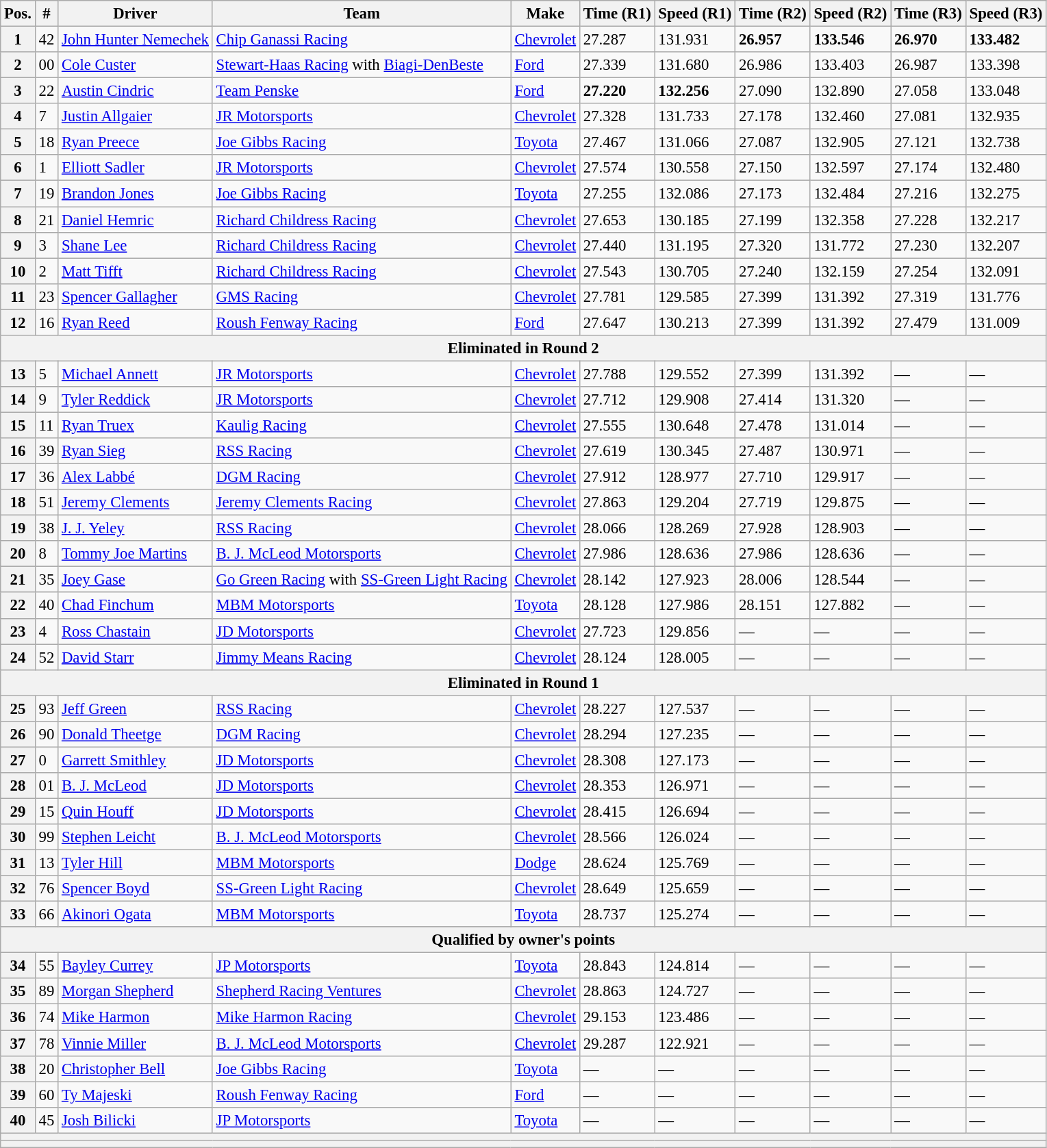<table class="wikitable" style="font-size:95%">
<tr>
<th>Pos.</th>
<th>#</th>
<th>Driver</th>
<th>Team</th>
<th>Make</th>
<th>Time (R1)</th>
<th>Speed (R1)</th>
<th>Time (R2)</th>
<th>Speed (R2)</th>
<th>Time (R3)</th>
<th>Speed (R3)</th>
</tr>
<tr>
<th>1</th>
<td>42</td>
<td><a href='#'>John Hunter Nemechek</a></td>
<td><a href='#'>Chip Ganassi Racing</a></td>
<td><a href='#'>Chevrolet</a></td>
<td>27.287</td>
<td>131.931</td>
<td><strong>26.957</strong></td>
<td><strong>133.546</strong></td>
<td><strong>26.970</strong></td>
<td><strong>133.482</strong></td>
</tr>
<tr>
<th>2</th>
<td>00</td>
<td><a href='#'>Cole Custer</a></td>
<td><a href='#'>Stewart-Haas Racing</a> with <a href='#'>Biagi-DenBeste</a></td>
<td><a href='#'>Ford</a></td>
<td>27.339</td>
<td>131.680</td>
<td>26.986</td>
<td>133.403</td>
<td>26.987</td>
<td>133.398</td>
</tr>
<tr>
<th>3</th>
<td>22</td>
<td><a href='#'>Austin Cindric</a></td>
<td><a href='#'>Team Penske</a></td>
<td><a href='#'>Ford</a></td>
<td><strong>27.220</strong></td>
<td><strong>132.256</strong></td>
<td>27.090</td>
<td>132.890</td>
<td>27.058</td>
<td>133.048</td>
</tr>
<tr>
<th>4</th>
<td>7</td>
<td><a href='#'>Justin Allgaier</a></td>
<td><a href='#'>JR Motorsports</a></td>
<td><a href='#'>Chevrolet</a></td>
<td>27.328</td>
<td>131.733</td>
<td>27.178</td>
<td>132.460</td>
<td>27.081</td>
<td>132.935</td>
</tr>
<tr>
<th>5</th>
<td>18</td>
<td><a href='#'>Ryan Preece</a></td>
<td><a href='#'>Joe Gibbs Racing</a></td>
<td><a href='#'>Toyota</a></td>
<td>27.467</td>
<td>131.066</td>
<td>27.087</td>
<td>132.905</td>
<td>27.121</td>
<td>132.738</td>
</tr>
<tr>
<th>6</th>
<td>1</td>
<td><a href='#'>Elliott Sadler</a></td>
<td><a href='#'>JR Motorsports</a></td>
<td><a href='#'>Chevrolet</a></td>
<td>27.574</td>
<td>130.558</td>
<td>27.150</td>
<td>132.597</td>
<td>27.174</td>
<td>132.480</td>
</tr>
<tr>
<th>7</th>
<td>19</td>
<td><a href='#'>Brandon Jones</a></td>
<td><a href='#'>Joe Gibbs Racing</a></td>
<td><a href='#'>Toyota</a></td>
<td>27.255</td>
<td>132.086</td>
<td>27.173</td>
<td>132.484</td>
<td>27.216</td>
<td>132.275</td>
</tr>
<tr>
<th>8</th>
<td>21</td>
<td><a href='#'>Daniel Hemric</a></td>
<td><a href='#'>Richard Childress Racing</a></td>
<td><a href='#'>Chevrolet</a></td>
<td>27.653</td>
<td>130.185</td>
<td>27.199</td>
<td>132.358</td>
<td>27.228</td>
<td>132.217</td>
</tr>
<tr>
<th>9</th>
<td>3</td>
<td><a href='#'>Shane Lee</a></td>
<td><a href='#'>Richard Childress Racing</a></td>
<td><a href='#'>Chevrolet</a></td>
<td>27.440</td>
<td>131.195</td>
<td>27.320</td>
<td>131.772</td>
<td>27.230</td>
<td>132.207</td>
</tr>
<tr>
<th>10</th>
<td>2</td>
<td><a href='#'>Matt Tifft</a></td>
<td><a href='#'>Richard Childress Racing</a></td>
<td><a href='#'>Chevrolet</a></td>
<td>27.543</td>
<td>130.705</td>
<td>27.240</td>
<td>132.159</td>
<td>27.254</td>
<td>132.091</td>
</tr>
<tr>
<th>11</th>
<td>23</td>
<td><a href='#'>Spencer Gallagher</a></td>
<td><a href='#'>GMS Racing</a></td>
<td><a href='#'>Chevrolet</a></td>
<td>27.781</td>
<td>129.585</td>
<td>27.399</td>
<td>131.392</td>
<td>27.319</td>
<td>131.776</td>
</tr>
<tr>
<th>12</th>
<td>16</td>
<td><a href='#'>Ryan Reed</a></td>
<td><a href='#'>Roush Fenway Racing</a></td>
<td><a href='#'>Ford</a></td>
<td>27.647</td>
<td>130.213</td>
<td>27.399</td>
<td>131.392</td>
<td>27.479</td>
<td>131.009</td>
</tr>
<tr>
<th colspan="11">Eliminated in Round 2</th>
</tr>
<tr>
<th>13</th>
<td>5</td>
<td><a href='#'>Michael Annett</a></td>
<td><a href='#'>JR Motorsports</a></td>
<td><a href='#'>Chevrolet</a></td>
<td>27.788</td>
<td>129.552</td>
<td>27.399</td>
<td>131.392</td>
<td>—</td>
<td>—</td>
</tr>
<tr>
<th>14</th>
<td>9</td>
<td><a href='#'>Tyler Reddick</a></td>
<td><a href='#'>JR Motorsports</a></td>
<td><a href='#'>Chevrolet</a></td>
<td>27.712</td>
<td>129.908</td>
<td>27.414</td>
<td>131.320</td>
<td>—</td>
<td>—</td>
</tr>
<tr>
<th>15</th>
<td>11</td>
<td><a href='#'>Ryan Truex</a></td>
<td><a href='#'>Kaulig Racing</a></td>
<td><a href='#'>Chevrolet</a></td>
<td>27.555</td>
<td>130.648</td>
<td>27.478</td>
<td>131.014</td>
<td>—</td>
<td>—</td>
</tr>
<tr>
<th>16</th>
<td>39</td>
<td><a href='#'>Ryan Sieg</a></td>
<td><a href='#'>RSS Racing</a></td>
<td><a href='#'>Chevrolet</a></td>
<td>27.619</td>
<td>130.345</td>
<td>27.487</td>
<td>130.971</td>
<td>—</td>
<td>—</td>
</tr>
<tr>
<th>17</th>
<td>36</td>
<td><a href='#'>Alex Labbé</a></td>
<td><a href='#'>DGM Racing</a></td>
<td><a href='#'>Chevrolet</a></td>
<td>27.912</td>
<td>128.977</td>
<td>27.710</td>
<td>129.917</td>
<td>—</td>
<td>—</td>
</tr>
<tr>
<th>18</th>
<td>51</td>
<td><a href='#'>Jeremy Clements</a></td>
<td><a href='#'>Jeremy Clements Racing</a></td>
<td><a href='#'>Chevrolet</a></td>
<td>27.863</td>
<td>129.204</td>
<td>27.719</td>
<td>129.875</td>
<td>—</td>
<td>—</td>
</tr>
<tr>
<th>19</th>
<td>38</td>
<td><a href='#'>J. J. Yeley</a></td>
<td><a href='#'>RSS Racing</a></td>
<td><a href='#'>Chevrolet</a></td>
<td>28.066</td>
<td>128.269</td>
<td>27.928</td>
<td>128.903</td>
<td>—</td>
<td>—</td>
</tr>
<tr>
<th>20</th>
<td>8</td>
<td><a href='#'>Tommy Joe Martins</a></td>
<td><a href='#'>B. J. McLeod Motorsports</a></td>
<td><a href='#'>Chevrolet</a></td>
<td>27.986</td>
<td>128.636</td>
<td>27.986</td>
<td>128.636</td>
<td>—</td>
<td>—</td>
</tr>
<tr>
<th>21</th>
<td>35</td>
<td><a href='#'>Joey Gase</a></td>
<td><a href='#'>Go Green Racing</a> with <a href='#'>SS-Green Light Racing</a></td>
<td><a href='#'>Chevrolet</a></td>
<td>28.142</td>
<td>127.923</td>
<td>28.006</td>
<td>128.544</td>
<td>—</td>
<td>—</td>
</tr>
<tr>
<th>22</th>
<td>40</td>
<td><a href='#'>Chad Finchum</a></td>
<td><a href='#'>MBM Motorsports</a></td>
<td><a href='#'>Toyota</a></td>
<td>28.128</td>
<td>127.986</td>
<td>28.151</td>
<td>127.882</td>
<td>—</td>
<td>—</td>
</tr>
<tr>
<th>23</th>
<td>4</td>
<td><a href='#'>Ross Chastain</a></td>
<td><a href='#'>JD Motorsports</a></td>
<td><a href='#'>Chevrolet</a></td>
<td>27.723</td>
<td>129.856</td>
<td>—</td>
<td>—</td>
<td>—</td>
<td>—</td>
</tr>
<tr>
<th>24</th>
<td>52</td>
<td><a href='#'>David Starr</a></td>
<td><a href='#'>Jimmy Means Racing</a></td>
<td><a href='#'>Chevrolet</a></td>
<td>28.124</td>
<td>128.005</td>
<td>—</td>
<td>—</td>
<td>—</td>
<td>—</td>
</tr>
<tr>
<th colspan="11">Eliminated in Round 1</th>
</tr>
<tr>
<th>25</th>
<td>93</td>
<td><a href='#'>Jeff Green</a></td>
<td><a href='#'>RSS Racing</a></td>
<td><a href='#'>Chevrolet</a></td>
<td>28.227</td>
<td>127.537</td>
<td>—</td>
<td>—</td>
<td>—</td>
<td>—</td>
</tr>
<tr>
<th>26</th>
<td>90</td>
<td><a href='#'>Donald Theetge</a></td>
<td><a href='#'>DGM Racing</a></td>
<td><a href='#'>Chevrolet</a></td>
<td>28.294</td>
<td>127.235</td>
<td>—</td>
<td>—</td>
<td>—</td>
<td>—</td>
</tr>
<tr>
<th>27</th>
<td>0</td>
<td><a href='#'>Garrett Smithley</a></td>
<td><a href='#'>JD Motorsports</a></td>
<td><a href='#'>Chevrolet</a></td>
<td>28.308</td>
<td>127.173</td>
<td>—</td>
<td>—</td>
<td>—</td>
<td>—</td>
</tr>
<tr>
<th>28</th>
<td>01</td>
<td><a href='#'>B. J. McLeod</a></td>
<td><a href='#'>JD Motorsports</a></td>
<td><a href='#'>Chevrolet</a></td>
<td>28.353</td>
<td>126.971</td>
<td>—</td>
<td>—</td>
<td>—</td>
<td>—</td>
</tr>
<tr>
<th>29</th>
<td>15</td>
<td><a href='#'>Quin Houff</a></td>
<td><a href='#'>JD Motorsports</a></td>
<td><a href='#'>Chevrolet</a></td>
<td>28.415</td>
<td>126.694</td>
<td>—</td>
<td>—</td>
<td>—</td>
<td>—</td>
</tr>
<tr>
<th>30</th>
<td>99</td>
<td><a href='#'>Stephen Leicht</a></td>
<td><a href='#'>B. J. McLeod Motorsports</a></td>
<td><a href='#'>Chevrolet</a></td>
<td>28.566</td>
<td>126.024</td>
<td>—</td>
<td>—</td>
<td>—</td>
<td>—</td>
</tr>
<tr>
<th>31</th>
<td>13</td>
<td><a href='#'>Tyler Hill</a></td>
<td><a href='#'>MBM Motorsports</a></td>
<td><a href='#'>Dodge</a></td>
<td>28.624</td>
<td>125.769</td>
<td>—</td>
<td>—</td>
<td>—</td>
<td>—</td>
</tr>
<tr>
<th>32</th>
<td>76</td>
<td><a href='#'>Spencer Boyd</a></td>
<td><a href='#'>SS-Green Light Racing</a></td>
<td><a href='#'>Chevrolet</a></td>
<td>28.649</td>
<td>125.659</td>
<td>—</td>
<td>—</td>
<td>—</td>
<td>—</td>
</tr>
<tr>
<th>33</th>
<td>66</td>
<td><a href='#'>Akinori Ogata</a></td>
<td><a href='#'>MBM Motorsports</a></td>
<td><a href='#'>Toyota</a></td>
<td>28.737</td>
<td>125.274</td>
<td>—</td>
<td>—</td>
<td>—</td>
<td>—</td>
</tr>
<tr>
<th colspan="11">Qualified by owner's points</th>
</tr>
<tr>
<th>34</th>
<td>55</td>
<td><a href='#'>Bayley Currey</a></td>
<td><a href='#'>JP Motorsports</a></td>
<td><a href='#'>Toyota</a></td>
<td>28.843</td>
<td>124.814</td>
<td>—</td>
<td>—</td>
<td>—</td>
<td>—</td>
</tr>
<tr>
<th>35</th>
<td>89</td>
<td><a href='#'>Morgan Shepherd</a></td>
<td><a href='#'>Shepherd Racing Ventures</a></td>
<td><a href='#'>Chevrolet</a></td>
<td>28.863</td>
<td>124.727</td>
<td>—</td>
<td>—</td>
<td>—</td>
<td>—</td>
</tr>
<tr>
<th>36</th>
<td>74</td>
<td><a href='#'>Mike Harmon</a></td>
<td><a href='#'>Mike Harmon Racing</a></td>
<td><a href='#'>Chevrolet</a></td>
<td>29.153</td>
<td>123.486</td>
<td>—</td>
<td>—</td>
<td>—</td>
<td>—</td>
</tr>
<tr>
<th>37</th>
<td>78</td>
<td><a href='#'>Vinnie Miller</a></td>
<td><a href='#'>B. J. McLeod Motorsports</a></td>
<td><a href='#'>Chevrolet</a></td>
<td>29.287</td>
<td>122.921</td>
<td>—</td>
<td>—</td>
<td>—</td>
<td>—</td>
</tr>
<tr>
<th>38</th>
<td>20</td>
<td><a href='#'>Christopher Bell</a></td>
<td><a href='#'>Joe Gibbs Racing</a></td>
<td><a href='#'>Toyota</a></td>
<td>—</td>
<td>—</td>
<td>—</td>
<td>—</td>
<td>—</td>
<td>—</td>
</tr>
<tr>
<th>39</th>
<td>60</td>
<td><a href='#'>Ty Majeski</a></td>
<td><a href='#'>Roush Fenway Racing</a></td>
<td><a href='#'>Ford</a></td>
<td>—</td>
<td>—</td>
<td>—</td>
<td>—</td>
<td>—</td>
<td>—</td>
</tr>
<tr>
<th>40</th>
<td>45</td>
<td><a href='#'>Josh Bilicki</a></td>
<td><a href='#'>JP Motorsports</a></td>
<td><a href='#'>Toyota</a></td>
<td>—</td>
<td>—</td>
<td>—</td>
<td>—</td>
<td>—</td>
<td>—</td>
</tr>
<tr>
<th colspan="11"></th>
</tr>
<tr>
<th colspan="11"></th>
</tr>
</table>
